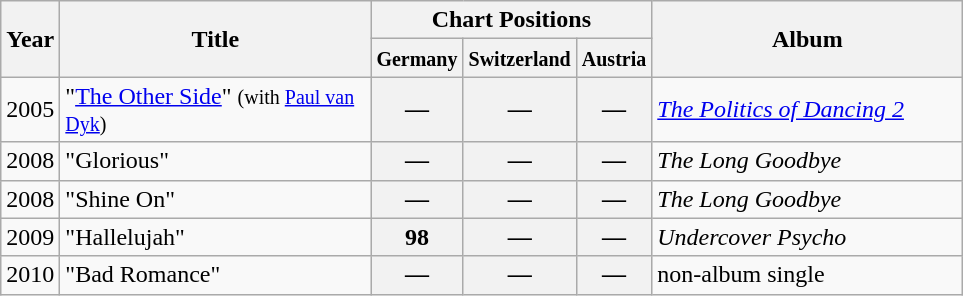<table class="wikitable">
<tr>
<th style="width:30px;" rowspan="2"><strong>Year</strong></th>
<th style="width:200px;" rowspan="2"><strong>Title</strong></th>
<th colspan="3"><strong>Chart Positions</strong></th>
<th style="width:200px;" rowspan="2"><strong>Album</strong></th>
</tr>
<tr>
<th style="width:40px;"><small>Germany</small></th>
<th style="width:40px;"><small>Switzerland</small></th>
<th style="width:40px;"><small>Austria</small></th>
</tr>
<tr>
<td>2005</td>
<td>"<a href='#'>The Other Side</a>" <small>(with <a href='#'>Paul van Dyk</a>)</small></td>
<th>—</th>
<th>—</th>
<th>—</th>
<td><em><a href='#'>The Politics of Dancing 2</a></em></td>
</tr>
<tr>
<td>2008</td>
<td>"Glorious"</td>
<th>—</th>
<th>—</th>
<th>—</th>
<td><em>The Long Goodbye</em></td>
</tr>
<tr>
<td>2008</td>
<td>"Shine On"</td>
<th>—</th>
<th>—</th>
<th>—</th>
<td><em>The Long Goodbye</em></td>
</tr>
<tr>
<td>2009</td>
<td>"Hallelujah"</td>
<th>98</th>
<th>—</th>
<th>—</th>
<td><em>Undercover Psycho</em></td>
</tr>
<tr>
<td>2010</td>
<td>"Bad Romance"</td>
<th>—</th>
<th>—</th>
<th>—</th>
<td>non-album single</td>
</tr>
</table>
